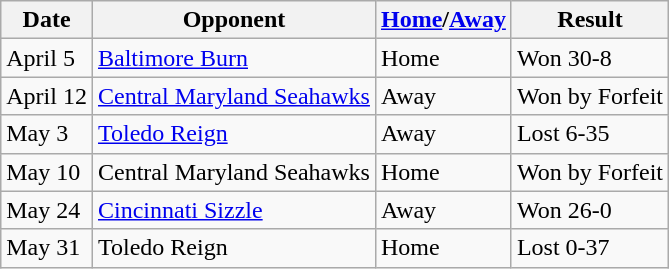<table class="wikitable">
<tr>
<th>Date</th>
<th>Opponent</th>
<th><a href='#'>Home</a>/<a href='#'>Away</a></th>
<th>Result</th>
</tr>
<tr>
<td>April 5</td>
<td><a href='#'>Baltimore Burn</a></td>
<td>Home</td>
<td>Won 30-8</td>
</tr>
<tr>
<td>April 12</td>
<td><a href='#'>Central Maryland Seahawks</a></td>
<td>Away</td>
<td>Won by Forfeit</td>
</tr>
<tr>
<td>May 3</td>
<td><a href='#'>Toledo Reign</a></td>
<td>Away</td>
<td>Lost 6-35</td>
</tr>
<tr>
<td>May 10</td>
<td>Central Maryland Seahawks</td>
<td>Home</td>
<td>Won by Forfeit</td>
</tr>
<tr>
<td>May 24</td>
<td><a href='#'>Cincinnati Sizzle</a></td>
<td>Away</td>
<td>Won 26-0</td>
</tr>
<tr>
<td>May 31</td>
<td>Toledo Reign</td>
<td>Home</td>
<td>Lost 0-37</td>
</tr>
</table>
